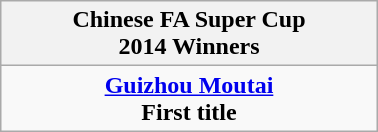<table class="wikitable" style="text-align: center; margin: 0 auto; width: 20%">
<tr>
<th>Chinese FA Super Cup<br>2014 Winners</th>
</tr>
<tr>
<td><strong><a href='#'>Guizhou Moutai</a></strong><br><strong>First title</strong></td>
</tr>
</table>
